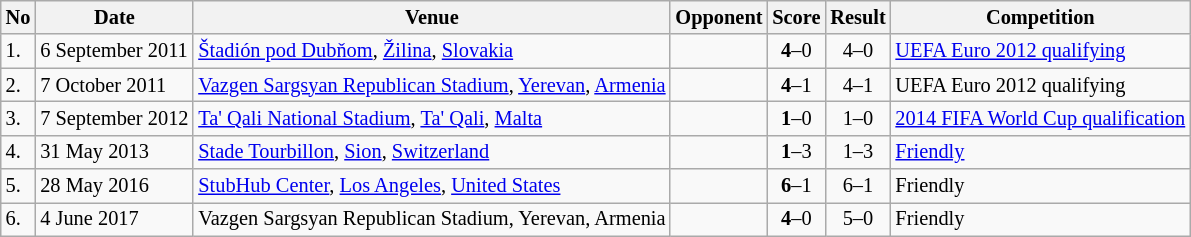<table class="wikitable" style="font-size:85%;">
<tr>
<th>No</th>
<th>Date</th>
<th>Venue</th>
<th>Opponent</th>
<th>Score</th>
<th>Result</th>
<th>Competition</th>
</tr>
<tr>
<td>1.</td>
<td>6 September 2011</td>
<td><a href='#'>Štadión pod Dubňom</a>, <a href='#'>Žilina</a>, <a href='#'>Slovakia</a></td>
<td></td>
<td align=center><strong>4</strong>–0</td>
<td align=center>4–0</td>
<td><a href='#'>UEFA Euro 2012 qualifying</a></td>
</tr>
<tr>
<td>2.</td>
<td>7 October 2011</td>
<td><a href='#'>Vazgen Sargsyan Republican Stadium</a>, <a href='#'>Yerevan</a>, <a href='#'>Armenia</a></td>
<td></td>
<td align=center><strong>4</strong>–1</td>
<td align=center>4–1</td>
<td>UEFA Euro 2012 qualifying</td>
</tr>
<tr>
<td>3.</td>
<td>7 September 2012</td>
<td><a href='#'>Ta' Qali National Stadium</a>, <a href='#'>Ta' Qali</a>, <a href='#'>Malta</a></td>
<td></td>
<td align=center><strong>1</strong>–0</td>
<td align=center>1–0</td>
<td><a href='#'>2014 FIFA World Cup qualification</a></td>
</tr>
<tr>
<td>4.</td>
<td>31 May 2013</td>
<td><a href='#'>Stade Tourbillon</a>, <a href='#'>Sion</a>, <a href='#'>Switzerland</a></td>
<td></td>
<td align=center><strong>1</strong>–3</td>
<td align=center>1–3</td>
<td><a href='#'>Friendly</a></td>
</tr>
<tr>
<td>5.</td>
<td>28 May 2016</td>
<td><a href='#'>StubHub Center</a>, <a href='#'>Los Angeles</a>, <a href='#'>United States</a></td>
<td></td>
<td align=center><strong>6</strong>–1</td>
<td align=center>6–1</td>
<td>Friendly</td>
</tr>
<tr>
<td>6.</td>
<td>4 June 2017</td>
<td>Vazgen Sargsyan Republican Stadium, Yerevan, Armenia</td>
<td></td>
<td align=center><strong>4</strong>–0</td>
<td align=center>5–0</td>
<td>Friendly</td>
</tr>
</table>
